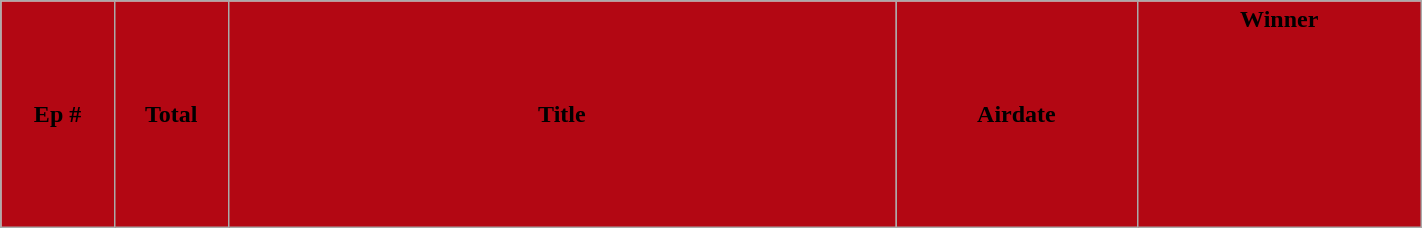<table class="wikitable plainrowheaders" width="75%" style="background:#FFFFFF">
<tr>
<th style="background:#B30713" width=8%><span>Ep #</span></th>
<th style="background:#B30713" width=8%><span>Total</span></th>
<th style="background:#B30713"><span>Title</span></th>
<th style="background:#B30713" width=17%><span>Airdate</span></th>
<th style="background:#B30713" width=20%><span>Winner</span><br><br><br><br><br><br><br><br></th>
</tr>
</table>
